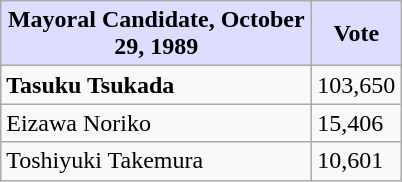<table class="wikitable">
<tr>
<th style="background:#ddf; width:200px;">Mayoral Candidate, October 29, 1989</th>
<th style="background:#ddf; width:50px;">Vote</th>
</tr>
<tr>
<td><strong>Tasuku Tsukada</strong></td>
<td>103,650</td>
</tr>
<tr>
<td>Eizawa Noriko</td>
<td>15,406</td>
</tr>
<tr>
<td>Toshiyuki Takemura</td>
<td>10,601</td>
</tr>
</table>
